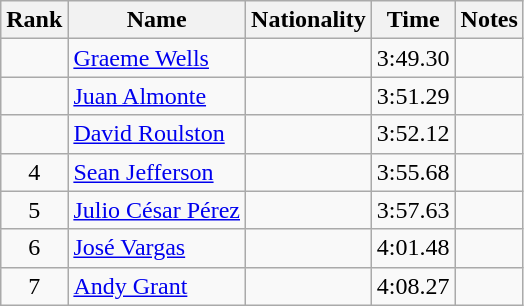<table class="wikitable sortable" style="text-align:center">
<tr>
<th>Rank</th>
<th>Name</th>
<th>Nationality</th>
<th>Time</th>
<th>Notes</th>
</tr>
<tr>
<td align=center></td>
<td align=left><a href='#'>Graeme Wells</a></td>
<td align=left></td>
<td>3:49.30</td>
<td></td>
</tr>
<tr>
<td align=center></td>
<td align=left><a href='#'>Juan Almonte</a></td>
<td align=left></td>
<td>3:51.29</td>
<td></td>
</tr>
<tr>
<td align=center></td>
<td align=left><a href='#'>David Roulston</a></td>
<td align=left></td>
<td>3:52.12</td>
<td></td>
</tr>
<tr>
<td align=center>4</td>
<td align=left><a href='#'>Sean Jefferson</a></td>
<td align=left></td>
<td>3:55.68</td>
<td></td>
</tr>
<tr>
<td align=center>5</td>
<td align=left><a href='#'>Julio César Pérez</a></td>
<td align=left></td>
<td>3:57.63</td>
<td></td>
</tr>
<tr>
<td align=center>6</td>
<td align=left><a href='#'>José Vargas</a></td>
<td align=left></td>
<td>4:01.48</td>
<td></td>
</tr>
<tr>
<td align=center>7</td>
<td align=left><a href='#'>Andy Grant</a></td>
<td align=left></td>
<td>4:08.27</td>
<td></td>
</tr>
</table>
